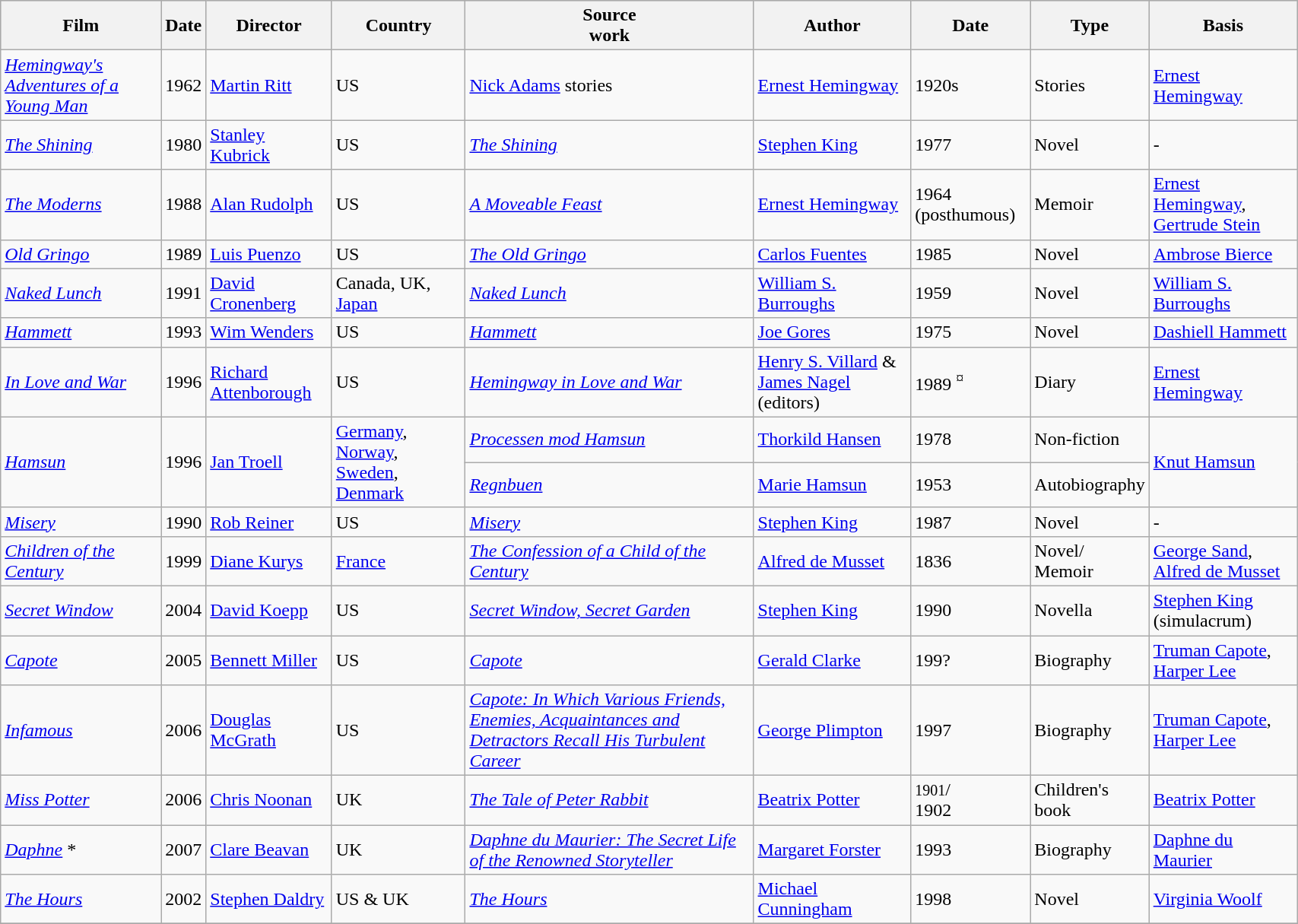<table class="wikitable" style=width:90%>
<tr bgcolor="#CCCCCC">
<th>Film</th>
<th>Date</th>
<th>Director</th>
<th>Country</th>
<th>Source<br>work</th>
<th>Author</th>
<th>Date</th>
<th>Type</th>
<th>Basis</th>
</tr>
<tr>
<td><em><a href='#'>Hemingway's Adventures of a Young Man</a></em></td>
<td>1962</td>
<td><a href='#'>Martin Ritt</a></td>
<td>US</td>
<td><a href='#'>Nick Adams</a> stories</td>
<td><a href='#'>Ernest Hemingway</a></td>
<td>1920s</td>
<td>Stories</td>
<td><a href='#'>Ernest Hemingway</a></td>
</tr>
<tr>
<td><em><a href='#'>The Shining</a></em></td>
<td>1980</td>
<td><a href='#'>Stanley Kubrick</a></td>
<td>US</td>
<td><em><a href='#'>The Shining</a></em></td>
<td><a href='#'>Stephen King</a></td>
<td>1977</td>
<td>Novel</td>
<td>-</td>
</tr>
<tr>
<td><em><a href='#'>The Moderns</a></em></td>
<td>1988</td>
<td><a href='#'>Alan Rudolph</a></td>
<td>US</td>
<td><em><a href='#'>A Moveable Feast</a></em></td>
<td><a href='#'>Ernest Hemingway</a></td>
<td>1964 (posthumous)</td>
<td>Memoir</td>
<td><a href='#'>Ernest Hemingway</a>, <a href='#'>Gertrude Stein</a></td>
</tr>
<tr>
<td><em><a href='#'>Old Gringo</a></em></td>
<td>1989</td>
<td><a href='#'>Luis Puenzo</a></td>
<td>US</td>
<td><em><a href='#'>The Old Gringo</a></em></td>
<td><a href='#'>Carlos Fuentes</a></td>
<td>1985</td>
<td>Novel</td>
<td><a href='#'>Ambrose Bierce</a></td>
</tr>
<tr>
<td><em><a href='#'>Naked Lunch</a></em></td>
<td>1991</td>
<td><a href='#'>David Cronenberg</a></td>
<td>Canada, UK, <a href='#'>Japan</a></td>
<td><em><a href='#'>Naked Lunch</a></em></td>
<td><a href='#'>William S. Burroughs</a></td>
<td>1959</td>
<td>Novel</td>
<td><a href='#'>William S. Burroughs</a></td>
</tr>
<tr>
<td><em><a href='#'>Hammett</a></em></td>
<td>1993</td>
<td><a href='#'>Wim Wenders</a></td>
<td>US</td>
<td><em><a href='#'>Hammett</a></em></td>
<td><a href='#'>Joe Gores</a></td>
<td>1975</td>
<td>Novel</td>
<td><a href='#'>Dashiell Hammett</a></td>
</tr>
<tr>
<td><em><a href='#'>In Love and War</a></em></td>
<td>1996</td>
<td><a href='#'>Richard Attenborough</a></td>
<td>US</td>
<td><em><a href='#'>Hemingway in Love and War</a></em></td>
<td><a href='#'>Henry S. Villard</a> & <a href='#'>James Nagel</a> (editors)</td>
<td>1989 <sup>¤</sup></td>
<td>Diary</td>
<td><a href='#'>Ernest Hemingway</a></td>
</tr>
<tr>
<td rowspan="2"><em><a href='#'>Hamsun</a></em></td>
<td rowspan="2">1996</td>
<td rowspan="2"><a href='#'>Jan Troell</a></td>
<td rowspan="2"><a href='#'>Germany</a>, <a href='#'>Norway</a>, <a href='#'>Sweden</a>, <a href='#'>Denmark</a></td>
<td><em><a href='#'>Processen mod Hamsun</a></em></td>
<td><a href='#'>Thorkild Hansen</a></td>
<td>1978</td>
<td>Non-fiction</td>
<td rowspan="2"><a href='#'>Knut Hamsun</a></td>
</tr>
<tr>
<td><em><a href='#'>Regnbuen</a></em></td>
<td><a href='#'>Marie Hamsun</a></td>
<td>1953</td>
<td>Autobiography</td>
</tr>
<tr>
<td><em><a href='#'>Misery</a></em></td>
<td>1990</td>
<td><a href='#'>Rob Reiner</a></td>
<td>US</td>
<td><em><a href='#'>Misery</a></em></td>
<td><a href='#'>Stephen King</a></td>
<td>1987</td>
<td>Novel</td>
<td>-</td>
</tr>
<tr>
<td><em><a href='#'>Children of the Century</a></em></td>
<td>1999</td>
<td><a href='#'>Diane Kurys</a></td>
<td><a href='#'>France</a></td>
<td><em><a href='#'>The Confession of a Child of the Century</a></em></td>
<td><a href='#'>Alfred de Musset</a></td>
<td>1836</td>
<td>Novel/<br>Memoir</td>
<td><a href='#'>George Sand</a>, <a href='#'>Alfred de Musset</a></td>
</tr>
<tr>
<td><em><a href='#'>Secret Window</a></em></td>
<td>2004</td>
<td><a href='#'>David Koepp</a></td>
<td>US</td>
<td><em><a href='#'>Secret Window, Secret Garden</a></em></td>
<td><a href='#'>Stephen King</a></td>
<td>1990</td>
<td>Novella</td>
<td><a href='#'>Stephen King</a><br>(simulacrum)</td>
</tr>
<tr>
<td><em><a href='#'>Capote</a></em></td>
<td>2005</td>
<td><a href='#'>Bennett Miller</a></td>
<td>US</td>
<td><em><a href='#'>Capote</a></em></td>
<td><a href='#'>Gerald Clarke</a></td>
<td>199?</td>
<td>Biography</td>
<td><a href='#'>Truman Capote</a>, <a href='#'>Harper Lee</a></td>
</tr>
<tr>
<td><em><a href='#'>Infamous</a></em></td>
<td>2006</td>
<td><a href='#'>Douglas McGrath</a></td>
<td>US</td>
<td><em><a href='#'>Capote: In Which Various Friends, Enemies, Acquaintances and Detractors Recall His Turbulent Career</a></em></td>
<td><a href='#'>George Plimpton</a></td>
<td>1997</td>
<td>Biography</td>
<td><a href='#'>Truman Capote</a>, <a href='#'>Harper Lee</a></td>
</tr>
<tr>
<td><em><a href='#'>Miss Potter</a></em></td>
<td>2006</td>
<td><a href='#'>Chris Noonan</a></td>
<td>UK</td>
<td><em><a href='#'>The Tale of Peter Rabbit</a></em></td>
<td><a href='#'>Beatrix Potter</a></td>
<td><small>1901</small>/<br>1902</td>
<td>Children's<br>book</td>
<td><a href='#'>Beatrix Potter</a></td>
</tr>
<tr>
<td><em><a href='#'>Daphne</a></em> *</td>
<td>2007</td>
<td><a href='#'>Clare Beavan</a></td>
<td>UK</td>
<td><em><a href='#'>Daphne du Maurier: The Secret Life of the Renowned Storyteller</a></em></td>
<td><a href='#'>Margaret Forster</a></td>
<td>1993</td>
<td>Biography</td>
<td><a href='#'>Daphne du Maurier</a></td>
</tr>
<tr>
<td><em><a href='#'>The Hours</a></em></td>
<td>2002</td>
<td><a href='#'>Stephen Daldry</a></td>
<td>US & UK</td>
<td><em><a href='#'>The Hours</a></em></td>
<td><a href='#'>Michael Cunningham</a></td>
<td>1998</td>
<td>Novel</td>
<td><a href='#'>Virginia Woolf</a></td>
</tr>
<tr>
</tr>
</table>
